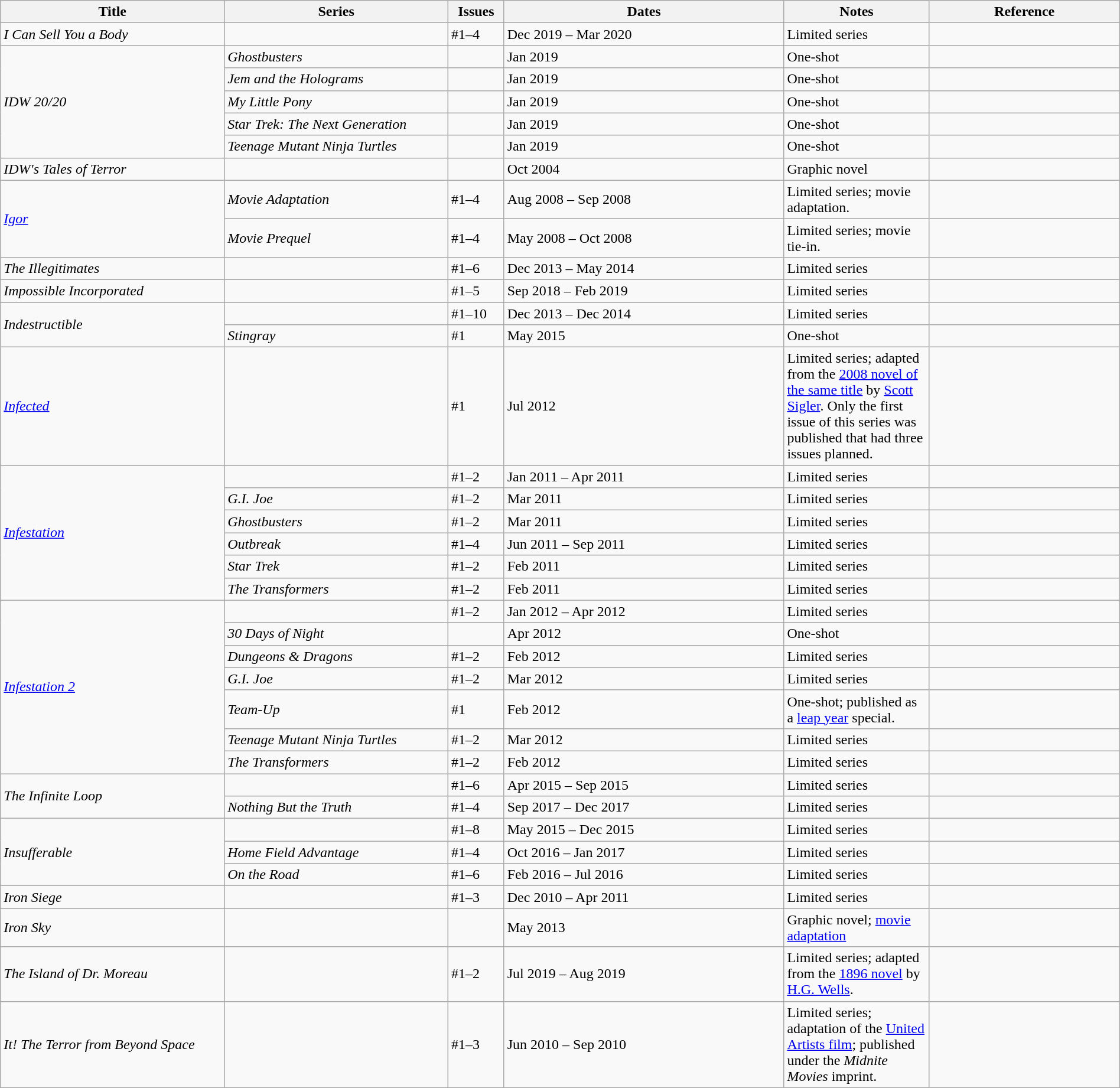<table class="wikitable sortable" style="width:100%;">
<tr>
<th width=20%>Title</th>
<th width=20%>Series</th>
<th width=5%>Issues</th>
<th width=25%>Dates</th>
<th width=13%>Notes</th>
<th>Reference</th>
</tr>
<tr>
<td><em>I Can Sell You a Body</em></td>
<td></td>
<td>#1–4</td>
<td>Dec 2019 – Mar 2020</td>
<td>Limited series</td>
<td></td>
</tr>
<tr>
<td rowspan="5"><em>IDW 20/20</em></td>
<td><em>Ghostbusters</em></td>
<td></td>
<td>Jan 2019</td>
<td>One-shot</td>
<td></td>
</tr>
<tr>
<td><em>Jem and the Holograms</em></td>
<td></td>
<td>Jan 2019</td>
<td>One-shot</td>
<td></td>
</tr>
<tr>
<td><em>My Little Pony</em></td>
<td></td>
<td>Jan 2019</td>
<td>One-shot</td>
<td></td>
</tr>
<tr>
<td><em>Star Trek: The Next Generation</em></td>
<td></td>
<td>Jan 2019</td>
<td>One-shot</td>
<td></td>
</tr>
<tr>
<td><em>Teenage Mutant Ninja Turtles</em></td>
<td></td>
<td>Jan 2019</td>
<td>One-shot</td>
<td></td>
</tr>
<tr>
<td><em>IDW's Tales of Terror</em></td>
<td></td>
<td></td>
<td>Oct 2004</td>
<td>Graphic novel</td>
<td></td>
</tr>
<tr>
<td rowspan="2"><em><a href='#'>Igor</a></em></td>
<td><em>Movie Adaptation</em></td>
<td>#1–4</td>
<td>Aug 2008 – Sep 2008</td>
<td>Limited series; movie adaptation.</td>
<td></td>
</tr>
<tr>
<td><em>Movie Prequel</em></td>
<td>#1–4</td>
<td>May 2008 – Oct 2008</td>
<td>Limited series; movie tie-in.</td>
<td></td>
</tr>
<tr>
<td><em>The Illegitimates</em></td>
<td></td>
<td>#1–6</td>
<td>Dec 2013 – May 2014</td>
<td>Limited series</td>
<td></td>
</tr>
<tr>
<td><em>Impossible Incorporated</em></td>
<td></td>
<td>#1–5</td>
<td>Sep 2018 – Feb 2019</td>
<td>Limited series</td>
<td></td>
</tr>
<tr>
<td rowspan="2"><em>Indestructible</em></td>
<td></td>
<td>#1–10</td>
<td>Dec 2013 – Dec 2014</td>
<td>Limited series</td>
<td></td>
</tr>
<tr>
<td><em>Stingray</em></td>
<td>#1</td>
<td>May 2015</td>
<td>One-shot</td>
<td></td>
</tr>
<tr>
<td><em><a href='#'>Infected</a></em></td>
<td></td>
<td>#1</td>
<td>Jul 2012</td>
<td>Limited series; adapted from the <a href='#'>2008 novel of the same title</a> by <a href='#'>Scott Sigler</a>. Only the first issue of this series was published that had three issues planned.</td>
<td></td>
</tr>
<tr>
<td rowspan=6><em><a href='#'>Infestation</a></em></td>
<td></td>
<td>#1–2</td>
<td>Jan 2011 – Apr 2011</td>
<td>Limited series</td>
<td></td>
</tr>
<tr>
<td><em>G.I. Joe</em></td>
<td>#1–2</td>
<td>Mar 2011</td>
<td>Limited series</td>
<td></td>
</tr>
<tr>
<td><em>Ghostbusters</em></td>
<td>#1–2</td>
<td>Mar 2011</td>
<td>Limited series</td>
<td></td>
</tr>
<tr>
<td><em>Outbreak</em></td>
<td>#1–4</td>
<td>Jun 2011 – Sep 2011</td>
<td>Limited series</td>
<td></td>
</tr>
<tr>
<td><em>Star Trek</em></td>
<td>#1–2</td>
<td>Feb 2011</td>
<td>Limited series</td>
<td></td>
</tr>
<tr>
<td><em>The Transformers</em></td>
<td>#1–2</td>
<td>Feb 2011</td>
<td>Limited series</td>
<td></td>
</tr>
<tr>
<td rowspan=7><em><a href='#'>Infestation 2</a></em></td>
<td></td>
<td>#1–2</td>
<td>Jan 2012 – Apr 2012</td>
<td>Limited series</td>
<td></td>
</tr>
<tr>
<td><em>30 Days of Night</em></td>
<td></td>
<td>Apr 2012</td>
<td>One-shot</td>
<td></td>
</tr>
<tr>
<td><em>Dungeons & Dragons</em></td>
<td>#1–2</td>
<td>Feb 2012</td>
<td>Limited series</td>
<td></td>
</tr>
<tr>
<td><em>G.I. Joe</em></td>
<td>#1–2</td>
<td>Mar 2012</td>
<td>Limited series</td>
<td></td>
</tr>
<tr>
<td><em>Team-Up</em></td>
<td>#1</td>
<td>Feb 2012</td>
<td>One-shot; published as a <a href='#'>leap year</a> special.</td>
<td></td>
</tr>
<tr>
<td><em>Teenage Mutant Ninja Turtles</em></td>
<td>#1–2</td>
<td>Mar 2012</td>
<td>Limited series</td>
<td></td>
</tr>
<tr>
<td><em>The Transformers</em></td>
<td>#1–2</td>
<td>Feb 2012</td>
<td>Limited series</td>
<td></td>
</tr>
<tr>
<td rowspan="2"><em>The Infinite Loop</em></td>
<td></td>
<td>#1–6</td>
<td>Apr 2015 – Sep 2015</td>
<td>Limited series</td>
<td></td>
</tr>
<tr>
<td><em>Nothing But the Truth</em></td>
<td>#1–4</td>
<td>Sep 2017 – Dec 2017</td>
<td>Limited series</td>
<td></td>
</tr>
<tr>
<td rowspan="3"><em>Insufferable</em></td>
<td></td>
<td>#1–8</td>
<td>May 2015 – Dec 2015</td>
<td>Limited series</td>
<td></td>
</tr>
<tr>
<td><em>Home Field Advantage</em></td>
<td>#1–4</td>
<td>Oct 2016 – Jan 2017</td>
<td>Limited series</td>
<td></td>
</tr>
<tr>
<td><em>On the Road</em></td>
<td>#1–6</td>
<td>Feb 2016 – Jul 2016</td>
<td>Limited series</td>
<td></td>
</tr>
<tr>
<td><em>Iron Siege</em></td>
<td></td>
<td>#1–3</td>
<td>Dec 2010 – Apr 2011</td>
<td>Limited series</td>
<td></td>
</tr>
<tr>
<td><em>Iron Sky</em></td>
<td></td>
<td></td>
<td>May 2013</td>
<td>Graphic novel; <a href='#'>movie adaptation</a></td>
<td></td>
</tr>
<tr>
<td><em>The Island of Dr. Moreau</em></td>
<td></td>
<td>#1–2</td>
<td>Jul 2019 – Aug 2019</td>
<td>Limited series; adapted from the <a href='#'>1896 novel</a> by <a href='#'>H.G. Wells</a>.</td>
<td></td>
</tr>
<tr>
<td><em>It! The Terror from Beyond Space</em></td>
<td></td>
<td>#1–3</td>
<td>Jun 2010 – Sep 2010</td>
<td>Limited series; adaptation of the <a href='#'>United Artists film</a>; published under the <em>Midnite Movies</em> imprint.</td>
<td></td>
</tr>
</table>
